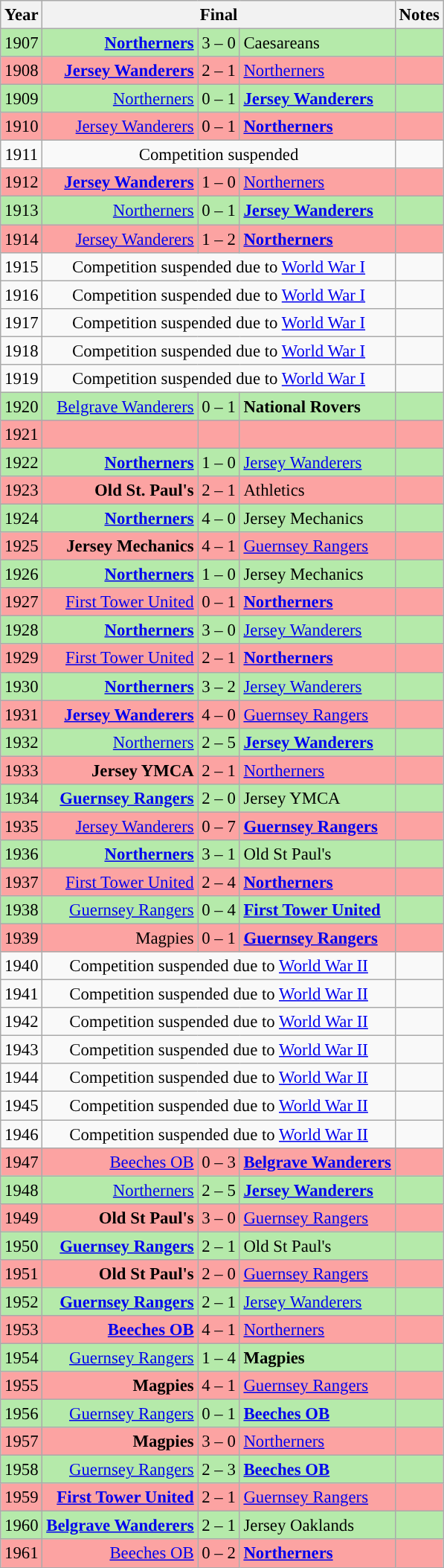<table class="wikitable" style="text-align: center; font-size:95%;">
<tr>
<th>Year</th>
<th colspan=3>Final</th>
<th>Notes</th>
</tr>
<tr style="text-align:center; background:#B5EAAA;">
<td>1907</td>
<td align="right"><strong><a href='#'>Northerners</a> </strong></td>
<td>3 – 0</td>
<td align="left"> Caesareans</td>
<td></td>
</tr>
<tr style="text-align:center; background:#FCA3A2;">
<td>1908</td>
<td align="right"><strong><a href='#'>Jersey Wanderers</a> </strong></td>
<td>2 – 1</td>
<td align="left"> <a href='#'>Northerners</a></td>
<td></td>
</tr>
<tr style="text-align:center; background:#B5EAAA;">
<td>1909</td>
<td align="right"><a href='#'>Northerners</a> </td>
<td>0 – 1</td>
<td align="left"><strong> <a href='#'>Jersey Wanderers</a></strong></td>
<td></td>
</tr>
<tr style="text-align:center; background:#FCA3A2;">
<td>1910</td>
<td align="right"><a href='#'>Jersey Wanderers</a> </td>
<td>0 – 1</td>
<td align="left"><strong> <a href='#'>Northerners</a></strong></td>
<td></td>
</tr>
<tr style="text-align:center;">
<td>1911</td>
<td colspan=3>Competition suspended</td>
<td></td>
</tr>
<tr style="text-align:center; background:#FCA3A2;">
<td>1912</td>
<td align="right"><strong><a href='#'>Jersey Wanderers</a> </strong></td>
<td>1 – 0</td>
<td align="left"> <a href='#'>Northerners</a></td>
<td></td>
</tr>
<tr style="text-align:center; background:#B5EAAA;">
<td>1913</td>
<td align="right"><a href='#'>Northerners</a> </td>
<td>0 – 1</td>
<td align="left"><strong> <a href='#'>Jersey Wanderers</a></strong></td>
<td></td>
</tr>
<tr style="text-align:center; background:#FCA3A2;">
<td>1914</td>
<td align="right"><a href='#'>Jersey Wanderers</a> </td>
<td>1 – 2</td>
<td align="left"><strong> <a href='#'>Northerners</a></strong></td>
<td></td>
</tr>
<tr style="text-align:center;">
<td>1915</td>
<td colspan=3>Competition suspended due to <a href='#'>World War I</a></td>
<td></td>
</tr>
<tr style="text-align:center;">
<td>1916</td>
<td colspan=3>Competition suspended due to <a href='#'>World War I</a></td>
<td></td>
</tr>
<tr style="text-align:center;">
<td>1917</td>
<td colspan=3>Competition suspended due to <a href='#'>World War I</a></td>
<td></td>
</tr>
<tr style="text-align:center;">
<td>1918</td>
<td colspan=3>Competition suspended due to <a href='#'>World War I</a></td>
<td></td>
</tr>
<tr style="text-align:center;">
<td>1919</td>
<td colspan=3>Competition suspended due to <a href='#'>World War I</a></td>
<td></td>
</tr>
<tr style="text-align:center; background:#B5EAAA;">
<td>1920</td>
<td align="right"><a href='#'>Belgrave Wanderers</a> </td>
<td>0 – 1</td>
<td align="left"><strong> National Rovers</strong></td>
<td></td>
</tr>
<tr style="text-align:center; background:#FCA3A2;">
<td>1921</td>
<td align="right"></td>
<td></td>
<td align="left"></td>
<td></td>
</tr>
<tr style="text-align:center; background:#B5EAAA;">
<td>1922</td>
<td align="right"><strong><a href='#'>Northerners</a> </strong></td>
<td>1 – 0</td>
<td align="left"> <a href='#'>Jersey Wanderers</a></td>
<td></td>
</tr>
<tr style="text-align:center; background:#FCA3A2;">
<td>1923</td>
<td align="right"><strong>Old St. Paul's </strong></td>
<td>2 – 1</td>
<td align="left"> Athletics</td>
<td></td>
</tr>
<tr style="text-align:center; background:#B5EAAA;">
<td>1924</td>
<td align="right"><strong><a href='#'>Northerners</a> </strong></td>
<td>4 – 0</td>
<td align="left"> Jersey Mechanics</td>
<td></td>
</tr>
<tr style="text-align:center; background:#FCA3A2;">
<td>1925</td>
<td align="right"><strong>Jersey Mechanics </strong></td>
<td>4 – 1</td>
<td align="left"> <a href='#'>Guernsey Rangers</a></td>
<td></td>
</tr>
<tr style="text-align:center; background:#B5EAAA;">
<td>1926</td>
<td align="right"><strong><a href='#'>Northerners</a> </strong></td>
<td>1 – 0</td>
<td align="left"> Jersey Mechanics</td>
<td></td>
</tr>
<tr style="text-align:center; background:#FCA3A2;">
<td>1927</td>
<td align="right"><a href='#'>First Tower United</a> </td>
<td>0 – 1</td>
<td align="left"><strong> <a href='#'>Northerners</a></strong></td>
<td></td>
</tr>
<tr style="text-align:center; background:#B5EAAA;">
<td>1928</td>
<td align="right"><strong><a href='#'>Northerners</a> </strong></td>
<td>3 – 0</td>
<td align="left"> <a href='#'>Jersey Wanderers</a></td>
<td></td>
</tr>
<tr style="text-align:center; background:#FCA3A2;">
<td>1929</td>
<td align="right"><a href='#'>First Tower United</a> </td>
<td>2 – 1</td>
<td align="left"><strong> <a href='#'>Northerners</a></strong></td>
<td></td>
</tr>
<tr style="text-align:center; background:#B5EAAA;">
<td>1930</td>
<td align="right"><strong><a href='#'>Northerners</a> </strong></td>
<td>3 – 2</td>
<td align="left"> <a href='#'>Jersey Wanderers</a></td>
<td></td>
</tr>
<tr style="text-align:center; background:#FCA3A2;">
<td>1931</td>
<td align="right"><strong><a href='#'>Jersey Wanderers</a> </strong></td>
<td>4 – 0</td>
<td align="left"> <a href='#'>Guernsey Rangers</a></td>
<td></td>
</tr>
<tr style="text-align:center; background:#B5EAAA;">
<td>1932</td>
<td align="right"><a href='#'>Northerners</a> </td>
<td>2 – 5</td>
<td align="left"><strong> <a href='#'>Jersey Wanderers</a></strong></td>
<td></td>
</tr>
<tr style="text-align:center; background:#FCA3A2;">
<td>1933</td>
<td align="right"><strong>Jersey YMCA </strong></td>
<td>2 – 1</td>
<td align="left"> <a href='#'>Northerners</a></td>
<td></td>
</tr>
<tr style="text-align:center; background:#B5EAAA;">
<td>1934</td>
<td align="right"><strong><a href='#'>Guernsey Rangers</a> </strong></td>
<td>2 – 0</td>
<td align="left"> Jersey YMCA</td>
<td></td>
</tr>
<tr style="text-align:center; background:#FCA3A2;">
<td>1935</td>
<td align="right"><a href='#'>Jersey Wanderers</a> </td>
<td>0 – 7</td>
<td align="left"><strong> <a href='#'>Guernsey Rangers</a></strong></td>
<td></td>
</tr>
<tr style="text-align:center; background:#B5EAAA;">
<td>1936</td>
<td align="right"><strong><a href='#'>Northerners</a> </strong></td>
<td>3 – 1</td>
<td align="left"> Old St Paul's</td>
<td></td>
</tr>
<tr style="text-align:center; background:#FCA3A2;">
<td>1937</td>
<td align="right"><a href='#'>First Tower United</a> </td>
<td>2 – 4</td>
<td align="left"><strong> <a href='#'>Northerners</a></strong></td>
<td></td>
</tr>
<tr style="text-align:center; background:#B5EAAA;">
<td>1938</td>
<td align="right"><a href='#'>Guernsey Rangers</a> </td>
<td>0 – 4</td>
<td align="left"><strong> <a href='#'>First Tower United</a></strong></td>
<td></td>
</tr>
<tr style="text-align:center; background:#FCA3A2;">
<td>1939</td>
<td align="right">Magpies </td>
<td>0 – 1</td>
<td align="left"><strong> <a href='#'>Guernsey Rangers</a></strong></td>
<td></td>
</tr>
<tr style="text-align:center;">
<td>1940</td>
<td colspan=3>Competition suspended due to <a href='#'>World War II</a></td>
<td></td>
</tr>
<tr style="text-align:center;">
<td>1941</td>
<td colspan=3>Competition suspended due to <a href='#'>World War II</a></td>
<td></td>
</tr>
<tr style="text-align:center;">
<td>1942</td>
<td colspan=3>Competition suspended due to <a href='#'>World War II</a></td>
<td></td>
</tr>
<tr style="text-align:center;">
<td>1943</td>
<td colspan=3>Competition suspended due to <a href='#'>World War II</a></td>
<td></td>
</tr>
<tr style="text-align:center;">
<td>1944</td>
<td colspan=3>Competition suspended due to <a href='#'>World War II</a></td>
<td></td>
</tr>
<tr style="text-align:center;">
<td>1945</td>
<td colspan=3>Competition suspended due to <a href='#'>World War II</a></td>
<td></td>
</tr>
<tr style="text-align:center;">
<td>1946</td>
<td colspan=3>Competition suspended due to <a href='#'>World War II</a></td>
<td></td>
</tr>
<tr style="text-align:center; background:#FCA3A2;">
<td>1947</td>
<td align="right"><a href='#'>Beeches OB</a> </td>
<td>0 – 3</td>
<td align="left"><strong> <a href='#'>Belgrave Wanderers</a></strong></td>
<td></td>
</tr>
<tr style="text-align:center; background:#B5EAAA;">
<td>1948</td>
<td align="right"><a href='#'>Northerners</a> </td>
<td>2 – 5</td>
<td align="left"><strong> <a href='#'>Jersey Wanderers</a></strong></td>
<td></td>
</tr>
<tr style="text-align:center; background:#FCA3A2;">
<td>1949</td>
<td align="right"><strong>Old St Paul's </strong></td>
<td>3 – 0</td>
<td align="left"> <a href='#'>Guernsey Rangers</a></td>
<td></td>
</tr>
<tr style="text-align:center; background:#B5EAAA;">
<td>1950</td>
<td align="right"><strong><a href='#'>Guernsey Rangers</a> </strong></td>
<td>2 – 1</td>
<td align="left"> Old St Paul's</td>
<td></td>
</tr>
<tr style="text-align:center; background:#FCA3A2;">
<td>1951</td>
<td align="right"><strong>Old St Paul's </strong></td>
<td>2 – 0</td>
<td align="left"> <a href='#'>Guernsey Rangers</a></td>
<td></td>
</tr>
<tr style="text-align:center; background:#B5EAAA;">
<td>1952</td>
<td align="right"><strong><a href='#'>Guernsey Rangers</a> </strong></td>
<td>2 – 1</td>
<td align="left"> <a href='#'>Jersey Wanderers</a></td>
<td></td>
</tr>
<tr style="text-align:center; background:#FCA3A2;">
<td>1953</td>
<td align="right"><strong><a href='#'>Beeches OB</a> </strong></td>
<td>4 – 1</td>
<td align="left"> <a href='#'>Northerners</a></td>
<td></td>
</tr>
<tr style="text-align:center; background:#B5EAAA;">
<td>1954</td>
<td align="right"><a href='#'>Guernsey Rangers</a> </td>
<td>1 – 4</td>
<td align="left"><strong> Magpies</strong></td>
<td></td>
</tr>
<tr style="text-align:center; background:#FCA3A2;">
<td>1955</td>
<td align="right"><strong>Magpies </strong></td>
<td>4 – 1</td>
<td align="left"> <a href='#'>Guernsey Rangers</a></td>
<td></td>
</tr>
<tr style="text-align:center; background:#B5EAAA;">
<td>1956</td>
<td align="right"><a href='#'>Guernsey Rangers</a> </td>
<td>0 – 1</td>
<td align="left"><strong> <a href='#'>Beeches OB</a></strong></td>
<td></td>
</tr>
<tr style="text-align:center; background:#FCA3A2;">
<td>1957</td>
<td align="right"><strong>Magpies </strong></td>
<td>3 – 0</td>
<td align="left"> <a href='#'>Northerners</a></td>
<td></td>
</tr>
<tr style="text-align:center; background:#B5EAAA;">
<td>1958</td>
<td align="right"><a href='#'>Guernsey Rangers</a> </td>
<td>2 – 3</td>
<td align="left"><strong> <a href='#'>Beeches OB</a></strong></td>
<td></td>
</tr>
<tr style="text-align:center; background:#FCA3A2;">
<td>1959</td>
<td align="right"><strong><a href='#'>First Tower United</a> </strong></td>
<td>2 – 1</td>
<td align="left"> <a href='#'>Guernsey Rangers</a></td>
<td></td>
</tr>
<tr style="text-align:center; background:#B5EAAA;">
<td>1960</td>
<td align="right"><strong><a href='#'>Belgrave Wanderers</a> </strong></td>
<td>2 – 1</td>
<td align="left"> Jersey Oaklands</td>
<td></td>
</tr>
<tr style="text-align:center; background:#FCA3A2;">
<td>1961</td>
<td align="right"><a href='#'>Beeches OB</a> </td>
<td>0 – 2</td>
<td align="left"><strong> <a href='#'>Northerners</a></strong></td>
<td></td>
</tr>
</table>
